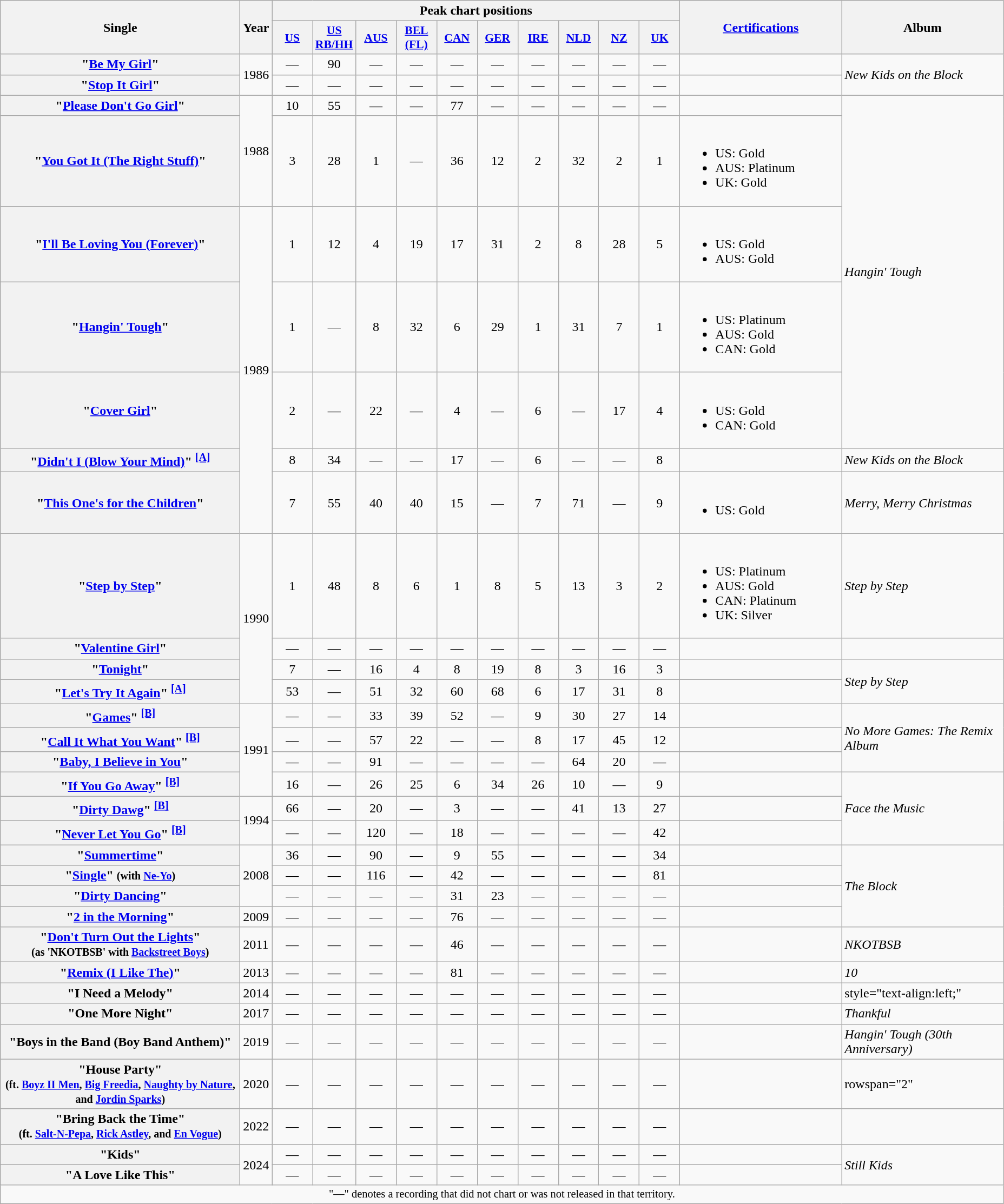<table class="wikitable plainrowheaders">
<tr>
<th scope="col" rowspan="2" style="width:18em;">Single</th>
<th scope="col" rowspan="2">Year</th>
<th scope="col" colspan="10">Peak chart positions</th>
<th scope="col" rowspan="2" style="width:12em;"><a href='#'>Certifications</a></th>
<th scope="col" rowspan="2" style="width:12em;">Album</th>
</tr>
<tr>
<th scope="col" style="width:3em;font-size:90%"><a href='#'>US</a><br></th>
<th scope="col" style="width:3em;font-size:90%"><a href='#'>US<br>RB/HH</a><br></th>
<th scope="col" style="width:3em;font-size:90%;"><a href='#'>AUS</a><br></th>
<th scope="col" style="width:3em;font-size:90%;"><a href='#'>BEL<br>(FL)</a><br></th>
<th scope="col" style="width:3em;font-size:90%;"><a href='#'>CAN</a><br></th>
<th scope="col" style="width:3em;font-size:90%;"><a href='#'>GER</a><br></th>
<th scope="col" style="width:3em;font-size:90%;"><a href='#'>IRE</a><br></th>
<th scope="col" style="width:3em;font-size:90%;"><a href='#'>NLD</a><br></th>
<th scope="col" style="width:3em;font-size:90%;"><a href='#'>NZ</a><br></th>
<th scope="col" style="width:3em;font-size:90%;"><a href='#'>UK</a><br></th>
</tr>
<tr>
<th scope="row">"<a href='#'>Be My Girl</a>"</th>
<td rowspan="2">1986</td>
<td align="center">—</td>
<td align="center">90</td>
<td align="center">—</td>
<td align="center">—</td>
<td align="center">—</td>
<td align="center">—</td>
<td align="center">—</td>
<td align="center">—</td>
<td align="center">—</td>
<td align="center">—</td>
<td></td>
<td style="text-align:left;" rowspan="2"><em>New Kids on the Block</em></td>
</tr>
<tr>
<th scope="row">"<a href='#'>Stop It Girl</a>"</th>
<td align="center">—</td>
<td align="center">—</td>
<td align="center">—</td>
<td align="center">—</td>
<td align="center">—</td>
<td align="center">—</td>
<td align="center">—</td>
<td align="center">—</td>
<td align="center">—</td>
<td align="center">—</td>
<td></td>
</tr>
<tr>
<th scope="row">"<a href='#'>Please Don't Go Girl</a>"</th>
<td rowspan="2">1988</td>
<td align="center">10</td>
<td align="center">55</td>
<td align="center">—</td>
<td align="center">—</td>
<td align="center">77</td>
<td align="center">—</td>
<td align="center">—</td>
<td align="center">—</td>
<td align="center">—</td>
<td align="center">—</td>
<td></td>
<td style="text-align:left;" rowspan="5"><em>Hangin' Tough</em></td>
</tr>
<tr>
<th scope="row">"<a href='#'>You Got It (The Right Stuff)</a>"</th>
<td align="center">3</td>
<td align="center">28</td>
<td align="center">1</td>
<td align="center">—</td>
<td align="center">36</td>
<td align="center">12</td>
<td align="center">2</td>
<td align="center">32</td>
<td align="center">2</td>
<td align="center">1</td>
<td><br><ul><li>US: Gold</li><li>AUS: Platinum</li><li>UK: Gold</li></ul></td>
</tr>
<tr>
<th scope="row">"<a href='#'>I'll Be Loving You (Forever)</a>"</th>
<td rowspan="5">1989</td>
<td align="center">1</td>
<td align="center">12</td>
<td align="center">4</td>
<td align="center">19</td>
<td align="center">17</td>
<td align="center">31</td>
<td align="center">2</td>
<td align="center">8</td>
<td align="center">28</td>
<td align="center">5</td>
<td><br><ul><li>US: Gold</li><li>AUS: Gold</li></ul></td>
</tr>
<tr>
<th scope="row">"<a href='#'>Hangin' Tough</a>"</th>
<td align="center">1</td>
<td align="center">—</td>
<td align="center">8</td>
<td align="center">32</td>
<td align="center">6</td>
<td align="center">29</td>
<td align="center">1</td>
<td align="center">31</td>
<td align="center">7</td>
<td align="center">1</td>
<td><br><ul><li>US: Platinum</li><li>AUS: Gold</li><li>CAN: Gold</li></ul></td>
</tr>
<tr>
<th scope="row">"<a href='#'>Cover Girl</a>"</th>
<td align="center">2</td>
<td align="center">—</td>
<td align="center">22</td>
<td align="center">—</td>
<td align="center">4</td>
<td align="center">—</td>
<td align="center">6</td>
<td align="center">—</td>
<td align="center">17</td>
<td align="center">4</td>
<td><br><ul><li>US: Gold</li><li>CAN: Gold</li></ul></td>
</tr>
<tr>
<th scope="row">"<a href='#'>Didn't I (Blow Your Mind)</a>" <sup><span></span><a href='#'><strong>[A]</strong></a></sup></th>
<td align="center">8</td>
<td align="center">34</td>
<td align="center">—</td>
<td align="center">—</td>
<td align="center">17</td>
<td align="center">—</td>
<td align="center">6</td>
<td align="center">—</td>
<td align="center">—</td>
<td align="center">8</td>
<td></td>
<td style="text-align:left;" rowspan="1"><em>New Kids on the Block</em></td>
</tr>
<tr>
<th scope="row">"<a href='#'>This One's for the Children</a>"</th>
<td align="center">7</td>
<td align="center">55</td>
<td align="center">40</td>
<td align="center">40</td>
<td align="center">15</td>
<td align="center">—</td>
<td align="center">7</td>
<td align="center">71</td>
<td align="center">—</td>
<td align="center">9</td>
<td><br><ul><li>US: Gold</li></ul></td>
<td style="text-align:left;"><em>Merry, Merry Christmas</em></td>
</tr>
<tr>
<th scope="row">"<a href='#'>Step by Step</a>"</th>
<td rowspan="4">1990</td>
<td align="center">1</td>
<td align="center">48</td>
<td align="center">8</td>
<td align="center">6</td>
<td align="center">1</td>
<td align="center">8</td>
<td align="center">5</td>
<td align="center">13</td>
<td align="center">3</td>
<td align="center">2</td>
<td><br><ul><li>US: Platinum</li><li>AUS: Gold</li><li>CAN: Platinum</li><li>UK: Silver</li></ul></td>
<td style="text-align:left;"><em>Step by Step</em></td>
</tr>
<tr>
<th scope="row">"<a href='#'>Valentine Girl</a>"</th>
<td align="center">—</td>
<td align="center">—</td>
<td align="center">—</td>
<td align="center">—</td>
<td align="center">—</td>
<td align="center">—</td>
<td align="center">—</td>
<td align="center">—</td>
<td align="center">—</td>
<td align="center">—</td>
<td></td>
<td></td>
</tr>
<tr>
<th scope="row">"<a href='#'>Tonight</a>"</th>
<td align="center">7</td>
<td align="center">—</td>
<td align="center">16</td>
<td align="center">4</td>
<td align="center">8</td>
<td align="center">19</td>
<td align="center">8</td>
<td align="center">3</td>
<td align="center">16</td>
<td align="center">3</td>
<td></td>
<td style="text-align:left;" rowspan="2"><em>Step by Step</em></td>
</tr>
<tr>
<th scope="row">"<a href='#'>Let's Try It Again</a>" <sup><span></span><a href='#'><strong>[A]</strong></a></sup></th>
<td align="center">53</td>
<td align="center">—</td>
<td align="center">51</td>
<td align="center">32</td>
<td align="center">60</td>
<td align="center">68</td>
<td align="center">6</td>
<td align="center">17</td>
<td align="center">31</td>
<td align="center">8</td>
<td></td>
</tr>
<tr>
<th scope="row">"<a href='#'>Games</a>" <sup><span></span><a href='#'><strong>[B]</strong></a></sup></th>
<td rowspan="4">1991</td>
<td align="center">—</td>
<td align="center">—</td>
<td align="center">33</td>
<td align="center">39</td>
<td align="center">52</td>
<td align="center">—</td>
<td align="center">9</td>
<td align="center">30</td>
<td align="center">27</td>
<td align="center">14</td>
<td></td>
<td style="text-align:left;" rowspan="3"><em>No More Games: The Remix Album</em></td>
</tr>
<tr>
<th scope="row">"<a href='#'>Call It What You Want</a>" <sup><span></span><a href='#'><strong>[B]</strong></a></sup></th>
<td align="center">—</td>
<td align="center">—</td>
<td align="center">57</td>
<td align="center">22</td>
<td align="center">—</td>
<td align="center">—</td>
<td align="center">8</td>
<td align="center">17</td>
<td align="center">45</td>
<td align="center">12</td>
<td></td>
</tr>
<tr>
<th scope="row">"<a href='#'>Baby, I Believe in You</a>"</th>
<td align="center">—</td>
<td align="center">—</td>
<td align="center">91</td>
<td align="center">—</td>
<td align="center">—</td>
<td align="center">—</td>
<td align="center">—</td>
<td align="center">64</td>
<td align="center">20</td>
<td align="center">—</td>
<td></td>
</tr>
<tr>
<th scope="row">"<a href='#'>If You Go Away</a>" <sup><span></span><a href='#'><strong>[B]</strong></a></sup></th>
<td align="center">16</td>
<td align="center">—</td>
<td align="center">26</td>
<td align="center">25</td>
<td align="center">6</td>
<td align="center">34</td>
<td align="center">26</td>
<td align="center">10</td>
<td align="center">—</td>
<td align="center">9</td>
<td></td>
<td style="text-align:left;" rowspan="3"><em>Face the Music</em></td>
</tr>
<tr>
<th scope="row">"<a href='#'>Dirty Dawg</a>" <sup><span></span><a href='#'><strong>[B]</strong></a></sup></th>
<td rowspan="2">1994</td>
<td align="center">66</td>
<td align="center">—</td>
<td align="center">20</td>
<td align="center">—</td>
<td align="center">3</td>
<td align="center">—</td>
<td align="center">—</td>
<td align="center">41</td>
<td align="center">13</td>
<td align="center">27</td>
<td></td>
</tr>
<tr>
<th scope="row">"<a href='#'>Never Let You Go</a>" <sup><span></span><a href='#'><strong>[B]</strong></a></sup></th>
<td align="center">—</td>
<td align="center">—</td>
<td align="center">120</td>
<td align="center">—</td>
<td align="center">18</td>
<td align="center">—</td>
<td align="center">—</td>
<td align="center">—</td>
<td align="center">—</td>
<td align="center">42</td>
<td></td>
</tr>
<tr>
<th scope="row">"<a href='#'>Summertime</a>"</th>
<td rowspan="3">2008</td>
<td align="center">36</td>
<td align="center">—</td>
<td align="center">90</td>
<td align="center">—</td>
<td align="center">9</td>
<td align="center">55</td>
<td align="center">—</td>
<td align="center">—</td>
<td align="center">—</td>
<td align="center">34</td>
<td></td>
<td style="text-align:left;" rowspan="4"><em>The Block</em></td>
</tr>
<tr>
<th scope="row">"<a href='#'>Single</a>" <small>(with <a href='#'>Ne-Yo</a>)</small></th>
<td align="center">—</td>
<td align="center">—</td>
<td align="center">116</td>
<td align="center">—</td>
<td align="center">42</td>
<td align="center">—</td>
<td align="center">—</td>
<td align="center">—</td>
<td align="center">—</td>
<td align="center">81</td>
<td></td>
</tr>
<tr>
<th scope="row">"<a href='#'>Dirty Dancing</a>"</th>
<td align="center">—</td>
<td align="center">—</td>
<td align="center">—</td>
<td align="center">—</td>
<td align="center">31</td>
<td align="center">23</td>
<td align="center">—</td>
<td align="center">—</td>
<td align="center">—</td>
<td align="center">—</td>
<td></td>
</tr>
<tr>
<th scope="row">"<a href='#'>2 in the Morning</a>"</th>
<td>2009</td>
<td align="center">—</td>
<td align="center">—</td>
<td align="center">—</td>
<td align="center">—</td>
<td align="center">76</td>
<td align="center">—</td>
<td align="center">—</td>
<td align="center">—</td>
<td align="center">—</td>
<td align="center">—</td>
<td></td>
</tr>
<tr>
<th scope="row">"<a href='#'>Don't Turn Out the Lights</a>"<br><small>(as 'NKOTBSB' with <a href='#'>Backstreet Boys</a>)</small></th>
<td>2011</td>
<td align="center">—</td>
<td align="center">—</td>
<td align="center">—</td>
<td align="center">—</td>
<td align="center">46</td>
<td align="center">—</td>
<td align="center">—</td>
<td align="center">—</td>
<td align="center">—</td>
<td align="center">—</td>
<td></td>
<td style="text-align:left;"><em>NKOTBSB</em></td>
</tr>
<tr>
<th scope="row">"<a href='#'>Remix (I Like The)</a>"</th>
<td>2013</td>
<td align="center">—</td>
<td align="center">—</td>
<td align="center">—</td>
<td align="center">—</td>
<td align="center">81</td>
<td align="center">—</td>
<td align="center">—</td>
<td align="center">—</td>
<td align="center">—</td>
<td align="center">—</td>
<td></td>
<td style="text-align:left;"><em>10</em></td>
</tr>
<tr>
<th scope="row">"I Need a Melody"</th>
<td>2014</td>
<td align="center">—</td>
<td align="center">—</td>
<td align="center">—</td>
<td align="center">—</td>
<td align="center">—</td>
<td align="center">—</td>
<td align="center">—</td>
<td align="center">—</td>
<td align="center">—</td>
<td align="center">—</td>
<td></td>
<td>style="text-align:left;"</td>
</tr>
<tr>
<th scope="row">"One More Night"</th>
<td>2017</td>
<td align="center">—</td>
<td align="center">—</td>
<td align="center">—</td>
<td align="center">—</td>
<td align="center">—</td>
<td align="center">—</td>
<td align="center">—</td>
<td align="center">—</td>
<td align="center">—</td>
<td align="center">—</td>
<td></td>
<td style="text-align:left;"><em>Thankful</em></td>
</tr>
<tr>
<th scope="row">"Boys in the Band (Boy Band Anthem)"</th>
<td>2019</td>
<td align="center">—</td>
<td align="center">—</td>
<td align="center">—</td>
<td align="center">—</td>
<td align="center">—</td>
<td align="center">—</td>
<td align="center">—</td>
<td align="center">—</td>
<td align="center">—</td>
<td align="center">—</td>
<td></td>
<td style="text-align:left;"><em>Hangin' Tough (30th Anniversary)</em></td>
</tr>
<tr>
<th scope="row">"House Party"<br><small>(ft. <a href='#'>Boyz II Men</a>, <a href='#'>Big Freedia</a>, <a href='#'>Naughty by Nature</a>, and <a href='#'>Jordin Sparks</a>)</small></th>
<td>2020</td>
<td align="center">—</td>
<td align="center">—</td>
<td align="center">—</td>
<td align="center">—</td>
<td align="center">—</td>
<td align="center">—</td>
<td align="center">—</td>
<td align="center">—</td>
<td align="center">—</td>
<td align="center">—</td>
<td></td>
<td>rowspan="2" </td>
</tr>
<tr>
<th scope="row">"Bring Back the Time"<br><small>(ft. <a href='#'>Salt-N-Pepa</a>, <a href='#'>Rick Astley</a>, and <a href='#'>En Vogue</a>)</small></th>
<td>2022</td>
<td align="center">—</td>
<td align="center">—</td>
<td align="center">—</td>
<td align="center">—</td>
<td align="center">—</td>
<td align="center">—</td>
<td align="center">—</td>
<td align="center">—</td>
<td align="center">—</td>
<td align="center">—</td>
<td></td>
</tr>
<tr>
<th scope="row">"Kids"</th>
<td rowspan="2">2024</td>
<td align="center">—</td>
<td align="center">—</td>
<td align="center">—</td>
<td align="center">—</td>
<td align="center">—</td>
<td align="center">—</td>
<td align="center">—</td>
<td align="center">—</td>
<td align="center">—</td>
<td align="center">—</td>
<td></td>
<td rowspan="2"><em>Still Kids</em></td>
</tr>
<tr>
<th scope="row">"A Love Like This"</th>
<td align="center">—</td>
<td align="center">—</td>
<td align="center">—</td>
<td align="center">—</td>
<td align="center">—</td>
<td align="center">—</td>
<td align="center">—</td>
<td align="center">—</td>
<td align="center">—</td>
<td align="center">—</td>
<td></td>
</tr>
<tr>
<td colspan="14" style="text-align:center; font-size: 85%">"—" denotes a recording that did not chart or was not released in that territory.</td>
</tr>
</table>
